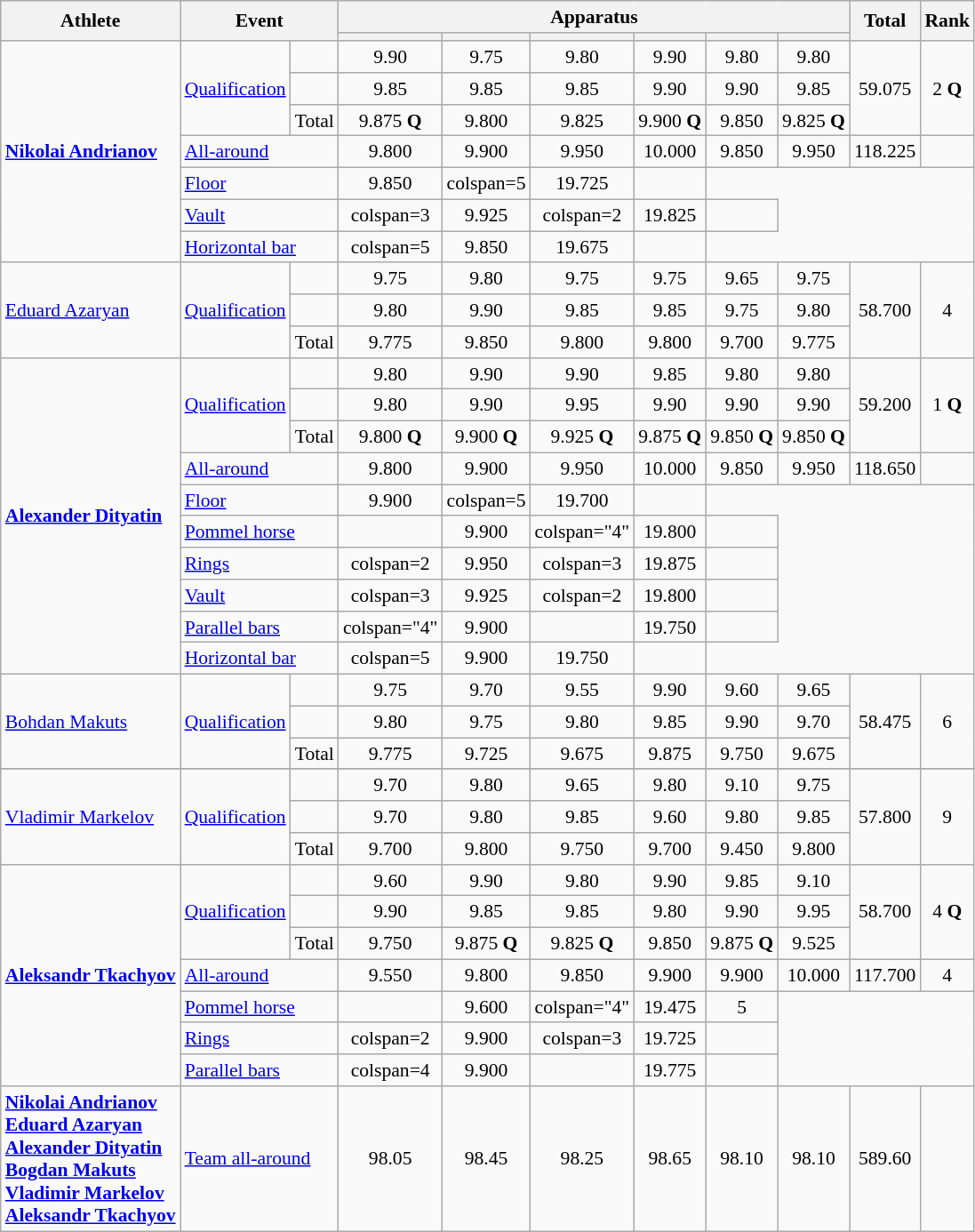<table class="wikitable" style="text-align:center;font-size:90%">
<tr>
<th rowspan=2>Athlete</th>
<th colspan=2 rowspan=2>Event</th>
<th colspan=6>Apparatus</th>
<th rowspan=2>Total</th>
<th rowspan=2>Rank</th>
</tr>
<tr style="font-size:95%">
<th></th>
<th></th>
<th></th>
<th></th>
<th></th>
<th></th>
</tr>
<tr>
<td rowspan=7 align=left><strong><a href='#'>Nikolai Andrianov</a></strong></td>
<td rowspan=3 align=left><a href='#'>Qualification</a></td>
<td></td>
<td>9.90</td>
<td>9.75</td>
<td>9.80</td>
<td>9.90</td>
<td>9.80</td>
<td>9.80</td>
<td rowspan=3>59.075</td>
<td rowspan=3>2 <strong>Q</strong></td>
</tr>
<tr>
<td></td>
<td>9.85</td>
<td>9.85</td>
<td>9.85</td>
<td>9.90</td>
<td>9.90</td>
<td>9.85</td>
</tr>
<tr>
<td>Total</td>
<td>9.875 <strong>Q</strong></td>
<td>9.800</td>
<td>9.825</td>
<td>9.900 <strong>Q</strong></td>
<td>9.850</td>
<td>9.825 <strong>Q</strong></td>
</tr>
<tr>
<td colspan=2 align=left><a href='#'>All-around</a></td>
<td>9.800</td>
<td>9.900</td>
<td>9.950</td>
<td>10.000</td>
<td>9.850</td>
<td>9.950</td>
<td>118.225</td>
<td></td>
</tr>
<tr>
<td colspan=2 align=left><a href='#'>Floor</a></td>
<td>9.850</td>
<td>colspan=5 </td>
<td>19.725</td>
<td></td>
</tr>
<tr>
<td colspan=2 align=left><a href='#'>Vault</a></td>
<td>colspan=3 </td>
<td>9.925</td>
<td>colspan=2 </td>
<td>19.825</td>
<td></td>
</tr>
<tr>
<td colspan=2 align=left><a href='#'>Horizontal bar</a></td>
<td>colspan=5 </td>
<td>9.850</td>
<td>19.675</td>
<td></td>
</tr>
<tr>
<td rowspan=3 align=left><a href='#'>Eduard Azaryan</a></td>
<td rowspan=3 align=left><a href='#'>Qualification</a></td>
<td></td>
<td>9.75</td>
<td>9.80</td>
<td>9.75</td>
<td>9.75</td>
<td>9.65</td>
<td>9.75</td>
<td rowspan=3>58.700</td>
<td rowspan=3>4</td>
</tr>
<tr>
<td></td>
<td>9.80</td>
<td>9.90</td>
<td>9.85</td>
<td>9.85</td>
<td>9.75</td>
<td>9.80</td>
</tr>
<tr>
<td>Total</td>
<td>9.775</td>
<td>9.850</td>
<td>9.800</td>
<td>9.800</td>
<td>9.700</td>
<td>9.775</td>
</tr>
<tr>
<td rowspan=10 align=left><strong><a href='#'>Alexander Dityatin</a></strong></td>
<td rowspan=3 align=left><a href='#'>Qualification</a></td>
<td></td>
<td>9.80</td>
<td>9.90</td>
<td>9.90</td>
<td>9.85</td>
<td>9.80</td>
<td>9.80</td>
<td rowspan=3>59.200</td>
<td rowspan=3>1 <strong>Q</strong></td>
</tr>
<tr>
<td></td>
<td>9.80</td>
<td>9.90</td>
<td>9.95</td>
<td>9.90</td>
<td>9.90</td>
<td>9.90</td>
</tr>
<tr>
<td>Total</td>
<td>9.800 <strong>Q</strong></td>
<td>9.900 <strong>Q</strong></td>
<td>9.925 <strong>Q</strong></td>
<td>9.875 <strong>Q</strong></td>
<td>9.850 <strong>Q</strong></td>
<td>9.850 <strong>Q</strong></td>
</tr>
<tr>
<td colspan=2 align=left><a href='#'>All-around</a></td>
<td>9.800</td>
<td>9.900</td>
<td>9.950</td>
<td>10.000</td>
<td>9.850</td>
<td>9.950</td>
<td>118.650</td>
<td></td>
</tr>
<tr>
<td colspan=2 align=left><a href='#'>Floor</a></td>
<td>9.900</td>
<td>colspan=5 </td>
<td>19.700</td>
<td></td>
</tr>
<tr>
<td colspan=2 align=left><a href='#'>Pommel horse</a></td>
<td></td>
<td>9.900</td>
<td>colspan="4" </td>
<td>19.800</td>
<td></td>
</tr>
<tr>
<td colspan=2 align=left><a href='#'>Rings</a></td>
<td>colspan=2 </td>
<td>9.950</td>
<td>colspan=3 </td>
<td>19.875</td>
<td></td>
</tr>
<tr>
<td colspan=2 align=left><a href='#'>Vault</a></td>
<td>colspan=3 </td>
<td>9.925</td>
<td>colspan=2 </td>
<td>19.800</td>
<td></td>
</tr>
<tr>
<td colspan=2 align=left><a href='#'>Parallel bars</a></td>
<td>colspan="4" </td>
<td>9.900</td>
<td></td>
<td>19.750</td>
<td></td>
</tr>
<tr>
<td colspan=2 align=left><a href='#'>Horizontal bar</a></td>
<td>colspan=5 </td>
<td>9.900</td>
<td>19.750</td>
<td></td>
</tr>
<tr>
<td rowspan=3 align=left><a href='#'>Bohdan Makuts</a></td>
<td rowspan=3 align=left><a href='#'>Qualification</a></td>
<td></td>
<td>9.75</td>
<td>9.70</td>
<td>9.55</td>
<td>9.90</td>
<td>9.60</td>
<td>9.65</td>
<td rowspan=3>58.475</td>
<td rowspan=3>6</td>
</tr>
<tr>
<td></td>
<td>9.80</td>
<td>9.75</td>
<td>9.80</td>
<td>9.85</td>
<td>9.90</td>
<td>9.70</td>
</tr>
<tr>
<td>Total</td>
<td>9.775</td>
<td>9.725</td>
<td>9.675</td>
<td>9.875</td>
<td>9.750</td>
<td>9.675</td>
</tr>
<tr>
</tr>
<tr>
<td rowspan=3 align=left><a href='#'>Vladimir Markelov</a></td>
<td rowspan=3 align=left><a href='#'>Qualification</a></td>
<td></td>
<td>9.70</td>
<td>9.80</td>
<td>9.65</td>
<td>9.80</td>
<td>9.10</td>
<td>9.75</td>
<td rowspan=3>57.800</td>
<td rowspan=3>9</td>
</tr>
<tr>
<td></td>
<td>9.70</td>
<td>9.80</td>
<td>9.85</td>
<td>9.60</td>
<td>9.80</td>
<td>9.85</td>
</tr>
<tr>
<td>Total</td>
<td>9.700</td>
<td>9.800</td>
<td>9.750</td>
<td>9.700</td>
<td>9.450</td>
<td>9.800</td>
</tr>
<tr>
<td rowspan=7 align=left><strong><a href='#'>Aleksandr Tkachyov</a></strong></td>
<td rowspan=3 align=left><a href='#'>Qualification</a></td>
<td></td>
<td>9.60</td>
<td>9.90</td>
<td>9.80</td>
<td>9.90</td>
<td>9.85</td>
<td>9.10</td>
<td rowspan=3>58.700</td>
<td rowspan=3>4 <strong>Q</strong></td>
</tr>
<tr>
<td></td>
<td>9.90</td>
<td>9.85</td>
<td>9.85</td>
<td>9.80</td>
<td>9.90</td>
<td>9.95</td>
</tr>
<tr>
<td>Total</td>
<td>9.750</td>
<td>9.875 <strong>Q</strong></td>
<td>9.825 <strong>Q</strong></td>
<td>9.850</td>
<td>9.875 <strong>Q</strong></td>
<td>9.525</td>
</tr>
<tr>
<td colspan=2 align=left><a href='#'>All-around</a></td>
<td>9.550</td>
<td>9.800</td>
<td>9.850</td>
<td>9.900</td>
<td>9.900</td>
<td>10.000</td>
<td>117.700</td>
<td>4</td>
</tr>
<tr>
<td colspan=2 align=left><a href='#'>Pommel horse</a></td>
<td></td>
<td>9.600</td>
<td>colspan="4" </td>
<td>19.475</td>
<td>5</td>
</tr>
<tr>
<td colspan=2 align=left><a href='#'>Rings</a></td>
<td>colspan=2 </td>
<td>9.900</td>
<td>colspan=3 </td>
<td>19.725</td>
<td></td>
</tr>
<tr>
<td colspan=2 align=left><a href='#'>Parallel bars</a></td>
<td>colspan=4 </td>
<td>9.900</td>
<td></td>
<td>19.775</td>
<td></td>
</tr>
<tr>
<td align=left><strong><a href='#'>Nikolai Andrianov</a><br><a href='#'>Eduard Azaryan</a><br><a href='#'>Alexander Dityatin</a><br><a href='#'>Bogdan Makuts</a><br><a href='#'>Vladimir Markelov</a><br><a href='#'>Aleksandr Tkachyov</a></strong></td>
<td colspan=2 align=left><a href='#'>Team all-around</a></td>
<td>98.05</td>
<td>98.45</td>
<td>98.25</td>
<td>98.65</td>
<td>98.10</td>
<td>98.10</td>
<td>589.60</td>
<td></td>
</tr>
</table>
